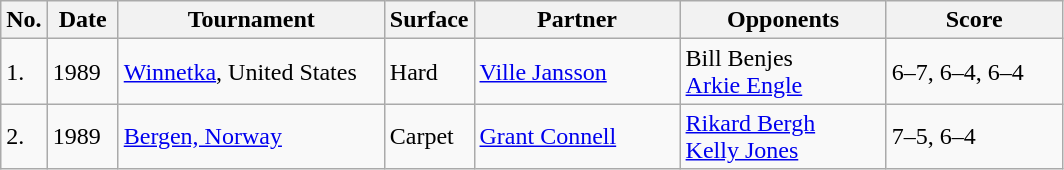<table class="sortable wikitable">
<tr>
<th style="width:20px">No.</th>
<th style="width:40px">Date</th>
<th style="width:170px">Tournament</th>
<th style="width:50px">Surface</th>
<th style="width:130px">Partner</th>
<th style="width:130px">Opponents</th>
<th style="width:110px" class="unsortable">Score</th>
</tr>
<tr>
<td>1.</td>
<td>1989</td>
<td><a href='#'>Winnetka</a>, United States</td>
<td>Hard</td>
<td> <a href='#'>Ville Jansson</a></td>
<td> Bill Benjes<br> <a href='#'>Arkie Engle</a></td>
<td>6–7, 6–4, 6–4</td>
</tr>
<tr>
<td>2.</td>
<td>1989</td>
<td><a href='#'>Bergen, Norway</a></td>
<td>Carpet</td>
<td> <a href='#'>Grant Connell</a></td>
<td> <a href='#'>Rikard Bergh</a><br> <a href='#'>Kelly Jones</a></td>
<td>7–5, 6–4</td>
</tr>
</table>
